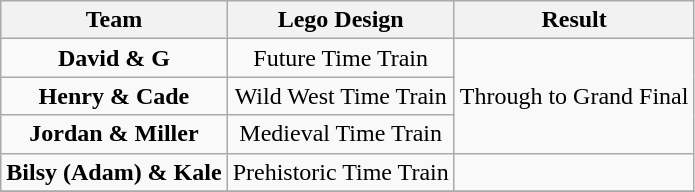<table class="wikitable" style="text-align:center">
<tr valign="top">
<th>Team</th>
<th>Lego Design</th>
<th>Result</th>
</tr>
<tr>
<td><strong>David & G</strong></td>
<td>Future Time Train</td>
<td rowspan=3>Through to Grand Final</td>
</tr>
<tr>
<td><strong>Henry & Cade</strong></td>
<td>Wild West Time Train</td>
</tr>
<tr>
<td><strong>Jordan & Miller</strong></td>
<td>Medieval Time Train</td>
</tr>
<tr>
<td><strong>Bilsy (Adam) & Kale</strong></td>
<td>Prehistoric Time Train</td>
<td></td>
</tr>
<tr>
</tr>
</table>
